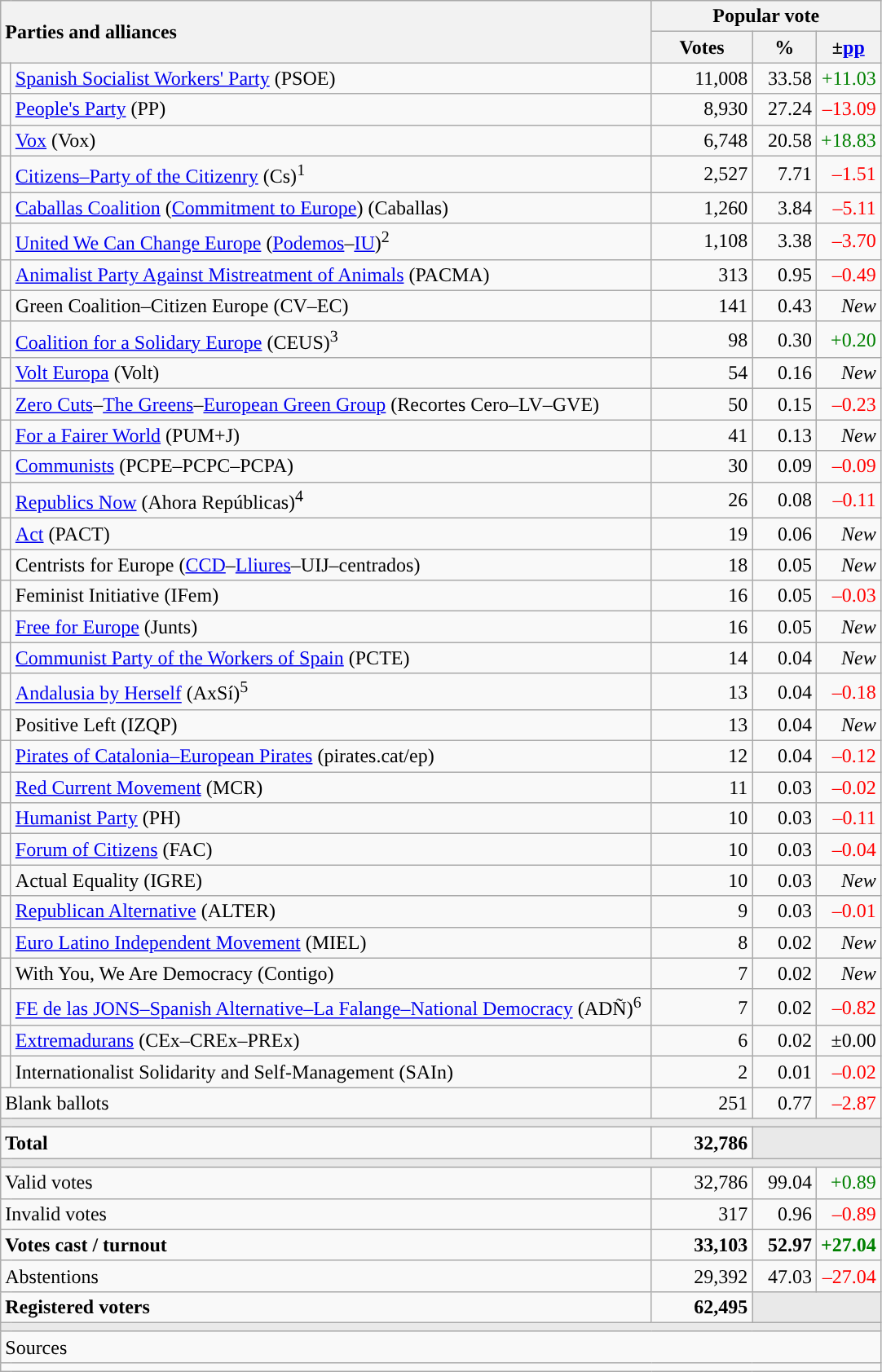<table class="wikitable" style="text-align:right;">
<tr>
<th style="text-align:left;" rowspan="2" colspan="2" width="525">Parties and alliances</th>
<th colspan="3">Popular vote</th>
</tr>
<tr>
<th width="75">Votes</th>
<th width="45">%</th>
<th width="45">±<a href='#'>pp</a></th>
</tr>
<tr>
<td width="1" style="color:inherit;background:"></td>
<td align="left"><a href='#'>Spanish Socialist Workers' Party</a> (PSOE)</td>
<td>11,008</td>
<td>33.58</td>
<td style="color:green;">+11.03</td>
</tr>
<tr>
<td style="color:inherit;background:"></td>
<td align="left"><a href='#'>People's Party</a> (PP)</td>
<td>8,930</td>
<td>27.24</td>
<td style="color:red;">–13.09</td>
</tr>
<tr>
<td style="color:inherit;background:"></td>
<td align="left"><a href='#'>Vox</a> (Vox)</td>
<td>6,748</td>
<td>20.58</td>
<td style="color:green;">+18.83</td>
</tr>
<tr>
<td style="color:inherit;background:"></td>
<td align="left"><a href='#'>Citizens–Party of the Citizenry</a> (Cs)<sup>1</sup></td>
<td>2,527</td>
<td>7.71</td>
<td style="color:red;">–1.51</td>
</tr>
<tr>
<td style="color:inherit;background:"></td>
<td align="left"><a href='#'>Caballas Coalition</a> (<a href='#'>Commitment to Europe</a>) (Caballas)</td>
<td>1,260</td>
<td>3.84</td>
<td style="color:red;">–5.11</td>
</tr>
<tr>
<td style="color:inherit;background:"></td>
<td align="left"><a href='#'>United We Can Change Europe</a> (<a href='#'>Podemos</a>–<a href='#'>IU</a>)<sup>2</sup></td>
<td>1,108</td>
<td>3.38</td>
<td style="color:red;">–3.70</td>
</tr>
<tr>
<td style="color:inherit;background:"></td>
<td align="left"><a href='#'>Animalist Party Against Mistreatment of Animals</a> (PACMA)</td>
<td>313</td>
<td>0.95</td>
<td style="color:red;">–0.49</td>
</tr>
<tr>
<td style="color:inherit;background:"></td>
<td align="left">Green Coalition–Citizen Europe (CV–EC)</td>
<td>141</td>
<td>0.43</td>
<td><em>New</em></td>
</tr>
<tr>
<td style="color:inherit;background:"></td>
<td align="left"><a href='#'>Coalition for a Solidary Europe</a> (CEUS)<sup>3</sup></td>
<td>98</td>
<td>0.30</td>
<td style="color:green;">+0.20</td>
</tr>
<tr>
<td style="color:inherit;background:"></td>
<td align="left"><a href='#'>Volt Europa</a> (Volt)</td>
<td>54</td>
<td>0.16</td>
<td><em>New</em></td>
</tr>
<tr>
<td style="color:inherit;background:"></td>
<td align="left"><a href='#'>Zero Cuts</a>–<a href='#'>The Greens</a>–<a href='#'>European Green Group</a> (Recortes Cero–LV–GVE)</td>
<td>50</td>
<td>0.15</td>
<td style="color:red;">–0.23</td>
</tr>
<tr>
<td style="color:inherit;background:"></td>
<td align="left"><a href='#'>For a Fairer World</a> (PUM+J)</td>
<td>41</td>
<td>0.13</td>
<td><em>New</em></td>
</tr>
<tr>
<td style="color:inherit;background:"></td>
<td align="left"><a href='#'>Communists</a> (PCPE–PCPC–PCPA)</td>
<td>30</td>
<td>0.09</td>
<td style="color:red;">–0.09</td>
</tr>
<tr>
<td style="color:inherit;background:"></td>
<td align="left"><a href='#'>Republics Now</a> (Ahora Repúblicas)<sup>4</sup></td>
<td>26</td>
<td>0.08</td>
<td style="color:red;">–0.11</td>
</tr>
<tr>
<td style="color:inherit;background:"></td>
<td align="left"><a href='#'>Act</a> (PACT)</td>
<td>19</td>
<td>0.06</td>
<td><em>New</em></td>
</tr>
<tr>
<td style="color:inherit;background:"></td>
<td align="left">Centrists for Europe (<a href='#'>CCD</a>–<a href='#'>Lliures</a>–UIJ–centrados)</td>
<td>18</td>
<td>0.05</td>
<td><em>New</em></td>
</tr>
<tr>
<td style="color:inherit;background:"></td>
<td align="left">Feminist Initiative (IFem)</td>
<td>16</td>
<td>0.05</td>
<td style="color:red;">–0.03</td>
</tr>
<tr>
<td style="color:inherit;background:"></td>
<td align="left"><a href='#'>Free for Europe</a> (Junts)</td>
<td>16</td>
<td>0.05</td>
<td><em>New</em></td>
</tr>
<tr>
<td style="color:inherit;background:"></td>
<td align="left"><a href='#'>Communist Party of the Workers of Spain</a> (PCTE)</td>
<td>14</td>
<td>0.04</td>
<td><em>New</em></td>
</tr>
<tr>
<td style="color:inherit;background:"></td>
<td align="left"><a href='#'>Andalusia by Herself</a> (AxSí)<sup>5</sup></td>
<td>13</td>
<td>0.04</td>
<td style="color:red;">–0.18</td>
</tr>
<tr>
<td style="color:inherit;background:"></td>
<td align="left">Positive Left (IZQP)</td>
<td>13</td>
<td>0.04</td>
<td><em>New</em></td>
</tr>
<tr>
<td style="color:inherit;background:"></td>
<td align="left"><a href='#'>Pirates of Catalonia–European Pirates</a> (pirates.cat/ep)</td>
<td>12</td>
<td>0.04</td>
<td style="color:red;">–0.12</td>
</tr>
<tr>
<td style="color:inherit;background:"></td>
<td align="left"><a href='#'>Red Current Movement</a> (MCR)</td>
<td>11</td>
<td>0.03</td>
<td style="color:red;">–0.02</td>
</tr>
<tr>
<td style="color:inherit;background:"></td>
<td align="left"><a href='#'>Humanist Party</a> (PH)</td>
<td>10</td>
<td>0.03</td>
<td style="color:red;">–0.11</td>
</tr>
<tr>
<td style="color:inherit;background:"></td>
<td align="left"><a href='#'>Forum of Citizens</a> (FAC)</td>
<td>10</td>
<td>0.03</td>
<td style="color:red;">–0.04</td>
</tr>
<tr>
<td style="color:inherit;background:"></td>
<td align="left">Actual Equality (IGRE)</td>
<td>10</td>
<td>0.03</td>
<td><em>New</em></td>
</tr>
<tr>
<td style="color:inherit;background:"></td>
<td align="left"><a href='#'>Republican Alternative</a> (ALTER)</td>
<td>9</td>
<td>0.03</td>
<td style="color:red;">–0.01</td>
</tr>
<tr>
<td style="color:inherit;background:"></td>
<td align="left"><a href='#'>Euro Latino Independent Movement</a> (MIEL)</td>
<td>8</td>
<td>0.02</td>
<td><em>New</em></td>
</tr>
<tr>
<td style="color:inherit;background:"></td>
<td align="left">With You, We Are Democracy (Contigo)</td>
<td>7</td>
<td>0.02</td>
<td><em>New</em></td>
</tr>
<tr>
<td style="color:inherit;background:"></td>
<td align="left"><a href='#'>FE de las JONS–Spanish Alternative–La Falange–National Democracy</a> (ADÑ)<sup>6</sup></td>
<td>7</td>
<td>0.02</td>
<td style="color:red;">–0.82</td>
</tr>
<tr>
<td style="color:inherit;background:"></td>
<td align="left"><a href='#'>Extremadurans</a> (CEx–CREx–PREx)</td>
<td>6</td>
<td>0.02</td>
<td>±0.00</td>
</tr>
<tr>
<td style="color:inherit;background:"></td>
<td align="left">Internationalist Solidarity and Self-Management (SAIn)</td>
<td>2</td>
<td>0.01</td>
<td style="color:red;">–0.02</td>
</tr>
<tr>
<td align="left" colspan="2">Blank ballots</td>
<td>251</td>
<td>0.77</td>
<td style="color:red;">–2.87</td>
</tr>
<tr>
<td colspan="5" bgcolor="#E9E9E9"></td>
</tr>
<tr style="font-weight:bold;">
<td align="left" colspan="2">Total</td>
<td>32,786</td>
<td bgcolor="#E9E9E9" colspan="2"></td>
</tr>
<tr>
<td colspan="5" bgcolor="#E9E9E9"></td>
</tr>
<tr>
<td align="left" colspan="2">Valid votes</td>
<td>32,786</td>
<td>99.04</td>
<td style="color:green;">+0.89</td>
</tr>
<tr>
<td align="left" colspan="2">Invalid votes</td>
<td>317</td>
<td>0.96</td>
<td style="color:red;">–0.89</td>
</tr>
<tr style="font-weight:bold;">
<td align="left" colspan="2">Votes cast / turnout</td>
<td>33,103</td>
<td>52.97</td>
<td style="color:green;">+27.04</td>
</tr>
<tr>
<td align="left" colspan="2">Abstentions</td>
<td>29,392</td>
<td>47.03</td>
<td style="color:red;">–27.04</td>
</tr>
<tr style="font-weight:bold;">
<td align="left" colspan="2">Registered voters</td>
<td>62,495</td>
<td bgcolor="#E9E9E9" colspan="2"></td>
</tr>
<tr>
<td colspan="5" bgcolor="#E9E9E9"></td>
</tr>
<tr>
<td align="left" colspan="5">Sources</td>
</tr>
<tr>
<td colspan="5" style="text-align:left; max-width:680px;"></td>
</tr>
</table>
